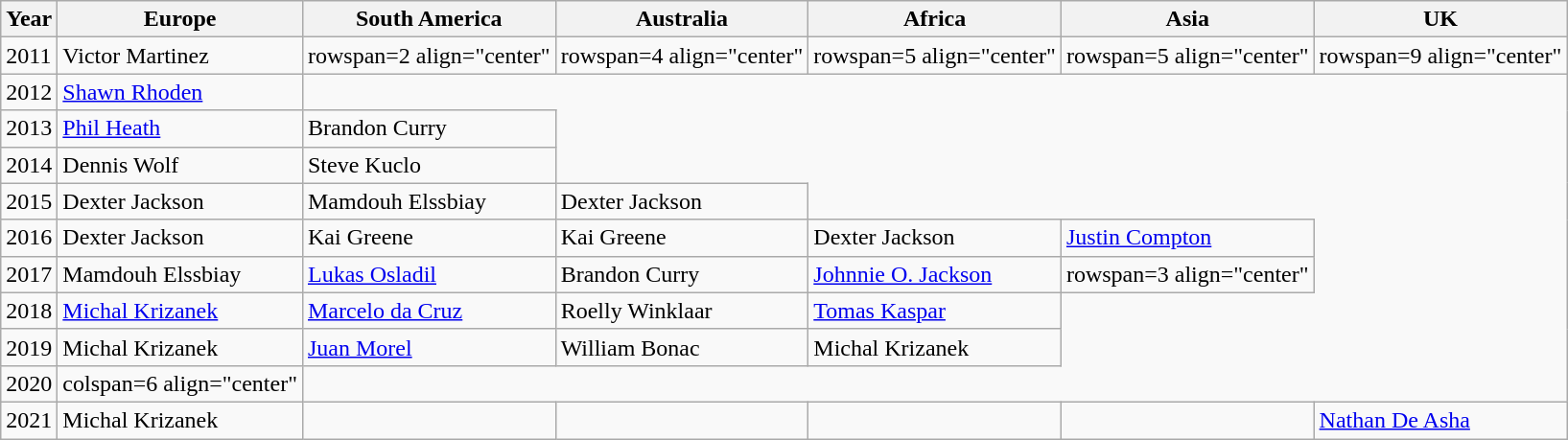<table class="wikitable">
<tr>
<th>Year</th>
<th>Europe</th>
<th>South America</th>
<th>Australia</th>
<th>Africa</th>
<th>Asia</th>
<th>UK</th>
</tr>
<tr>
<td>2011</td>
<td> Victor Martinez</td>
<td>rowspan=2 align="center" </td>
<td>rowspan=4 align="center" </td>
<td>rowspan=5 align="center" </td>
<td>rowspan=5 align="center" </td>
<td>rowspan=9 align="center" </td>
</tr>
<tr>
<td>2012</td>
<td> <a href='#'>Shawn Rhoden</a></td>
</tr>
<tr>
<td>2013</td>
<td> <a href='#'>Phil Heath</a></td>
<td> Brandon Curry</td>
</tr>
<tr>
<td>2014</td>
<td> Dennis Wolf</td>
<td> Steve Kuclo</td>
</tr>
<tr>
<td>2015</td>
<td> Dexter Jackson</td>
<td> Mamdouh Elssbiay</td>
<td> Dexter Jackson</td>
</tr>
<tr>
<td>2016</td>
<td> Dexter Jackson</td>
<td> Kai Greene</td>
<td> Kai Greene</td>
<td> Dexter Jackson</td>
<td> <a href='#'>Justin Compton</a></td>
</tr>
<tr>
<td>2017</td>
<td> Mamdouh Elssbiay</td>
<td> <a href='#'>Lukas Osladil</a></td>
<td> Brandon Curry</td>
<td> <a href='#'>Johnnie O. Jackson</a></td>
<td>rowspan=3 align="center" </td>
</tr>
<tr>
<td>2018</td>
<td> <a href='#'>Michal Krizanek</a></td>
<td> <a href='#'>Marcelo da Cruz</a></td>
<td> Roelly Winklaar</td>
<td> <a href='#'>Tomas Kaspar</a></td>
</tr>
<tr>
<td>2019</td>
<td> Michal Krizanek</td>
<td> <a href='#'>Juan Morel</a></td>
<td> William Bonac</td>
<td> Michal Krizanek</td>
</tr>
<tr>
<td>2020</td>
<td>colspan=6 align="center" </td>
</tr>
<tr>
<td>2021</td>
<td> Michal Krizanek</td>
<td></td>
<td></td>
<td></td>
<td></td>
<td> <a href='#'>Nathan De Asha</a></td>
</tr>
</table>
